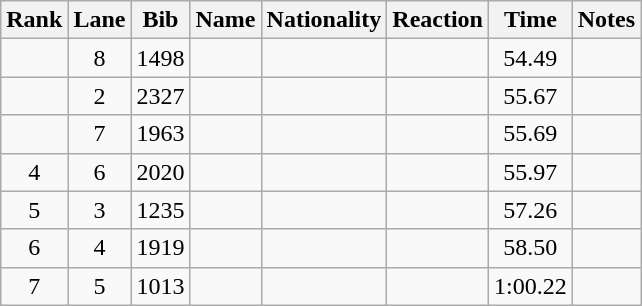<table class="wikitable sortable" style="text-align:center">
<tr>
<th>Rank</th>
<th>Lane</th>
<th>Bib</th>
<th>Name</th>
<th>Nationality</th>
<th>Reaction</th>
<th>Time</th>
<th>Notes</th>
</tr>
<tr>
<td></td>
<td>8</td>
<td>1498</td>
<td align=left></td>
<td align=left></td>
<td></td>
<td>54.49</td>
<td></td>
</tr>
<tr>
<td></td>
<td>2</td>
<td>2327</td>
<td align=left></td>
<td align=left></td>
<td></td>
<td>55.67</td>
<td></td>
</tr>
<tr>
<td></td>
<td>7</td>
<td>1963</td>
<td align=left></td>
<td align=left></td>
<td></td>
<td>55.69</td>
<td></td>
</tr>
<tr>
<td>4</td>
<td>6</td>
<td>2020</td>
<td align=left></td>
<td align=left></td>
<td></td>
<td>55.97</td>
<td></td>
</tr>
<tr>
<td>5</td>
<td>3</td>
<td>1235</td>
<td align=left></td>
<td align=left></td>
<td></td>
<td>57.26</td>
<td></td>
</tr>
<tr>
<td>6</td>
<td>4</td>
<td>1919</td>
<td align=left></td>
<td align=left></td>
<td></td>
<td>58.50</td>
<td></td>
</tr>
<tr>
<td>7</td>
<td>5</td>
<td>1013</td>
<td align=left></td>
<td align=left></td>
<td></td>
<td>1:00.22</td>
<td></td>
</tr>
</table>
